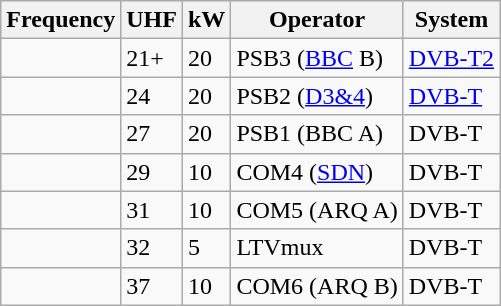<table class="wikitable sortable">
<tr>
<th>Frequency</th>
<th>UHF</th>
<th>kW</th>
<th>Operator</th>
<th>System</th>
</tr>
<tr>
<td></td>
<td>21+</td>
<td>20</td>
<td>PSB3 (<a href='#'>BBC</a> B)</td>
<td><a href='#'>DVB-T2</a></td>
</tr>
<tr>
<td></td>
<td>24</td>
<td>20</td>
<td>PSB2 (<a href='#'>D3&4</a>)</td>
<td><a href='#'>DVB-T</a></td>
</tr>
<tr>
<td></td>
<td>27</td>
<td>20</td>
<td>PSB1 (BBC A)</td>
<td>DVB-T</td>
</tr>
<tr>
<td></td>
<td>29</td>
<td>10</td>
<td>COM4 (<a href='#'>SDN</a>)</td>
<td>DVB-T</td>
</tr>
<tr>
<td></td>
<td>31</td>
<td>10</td>
<td>COM5 (ARQ A)</td>
<td>DVB-T</td>
</tr>
<tr>
<td></td>
<td>32</td>
<td>5</td>
<td>LTVmux</td>
<td>DVB-T</td>
</tr>
<tr>
<td></td>
<td>37</td>
<td>10</td>
<td>COM6 (ARQ B)</td>
<td>DVB-T</td>
</tr>
</table>
